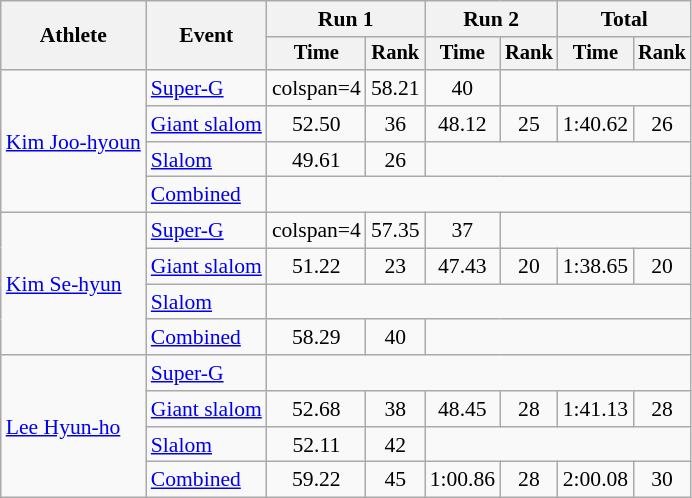<table class="wikitable" style="font-size:90%">
<tr>
<th rowspan=2>Athlete</th>
<th rowspan=2>Event</th>
<th colspan=2>Run 1</th>
<th colspan=2>Run 2</th>
<th colspan=2>Total</th>
</tr>
<tr style="font-size:95%">
<th>Time</th>
<th>Rank</th>
<th>Time</th>
<th>Rank</th>
<th>Time</th>
<th>Rank</th>
</tr>
<tr align=center>
<td align="left" rowspan="4"><a href='#'>Kim Joo-hyoun</a></td>
<td align="left"><a href='#'>Super-G</a></td>
<td>colspan=4</td>
<td>58.21</td>
<td>40</td>
</tr>
<tr align=center>
<td align="left"><a href='#'>Giant slalom</a></td>
<td>52.50</td>
<td>36</td>
<td>48.12</td>
<td>25</td>
<td>1:40.62</td>
<td>26</td>
</tr>
<tr align=center>
<td align="left"><a href='#'>Slalom</a></td>
<td>49.61</td>
<td>26</td>
<td colspan=4></td>
</tr>
<tr align=center>
<td align="left"><a href='#'>Combined</a></td>
<td colspan=6></td>
</tr>
<tr align=center>
<td align="left" rowspan="4"><a href='#'>Kim Se-hyun</a></td>
<td align="left"><a href='#'>Super-G</a></td>
<td>colspan=4</td>
<td>57.35</td>
<td>37</td>
</tr>
<tr align=center>
<td align="left"><a href='#'>Giant slalom</a></td>
<td>51.22</td>
<td>23</td>
<td>47.43</td>
<td>20</td>
<td>1:38.65</td>
<td>20</td>
</tr>
<tr align=center>
<td align="left"><a href='#'>Slalom</a></td>
<td colspan=6></td>
</tr>
<tr align=center>
<td align="left"><a href='#'>Combined</a></td>
<td>58.29</td>
<td>40</td>
<td colspan=4></td>
</tr>
<tr align=center>
<td align="left" rowspan="4"><a href='#'>Lee Hyun-ho</a></td>
<td align="left"><a href='#'>Super-G</a></td>
<td colspan=6></td>
</tr>
<tr align=center>
<td align="left"><a href='#'>Giant slalom</a></td>
<td>52.68</td>
<td>38</td>
<td>48.45</td>
<td>28</td>
<td>1:41.13</td>
<td>28</td>
</tr>
<tr align=center>
<td align="left"><a href='#'>Slalom</a></td>
<td>52.11</td>
<td>42</td>
<td colspan=4></td>
</tr>
<tr align=center>
<td align="left"><a href='#'>Combined</a></td>
<td>59.22</td>
<td>45</td>
<td>1:00.86</td>
<td>28</td>
<td>2:00.08</td>
<td>30</td>
</tr>
</table>
